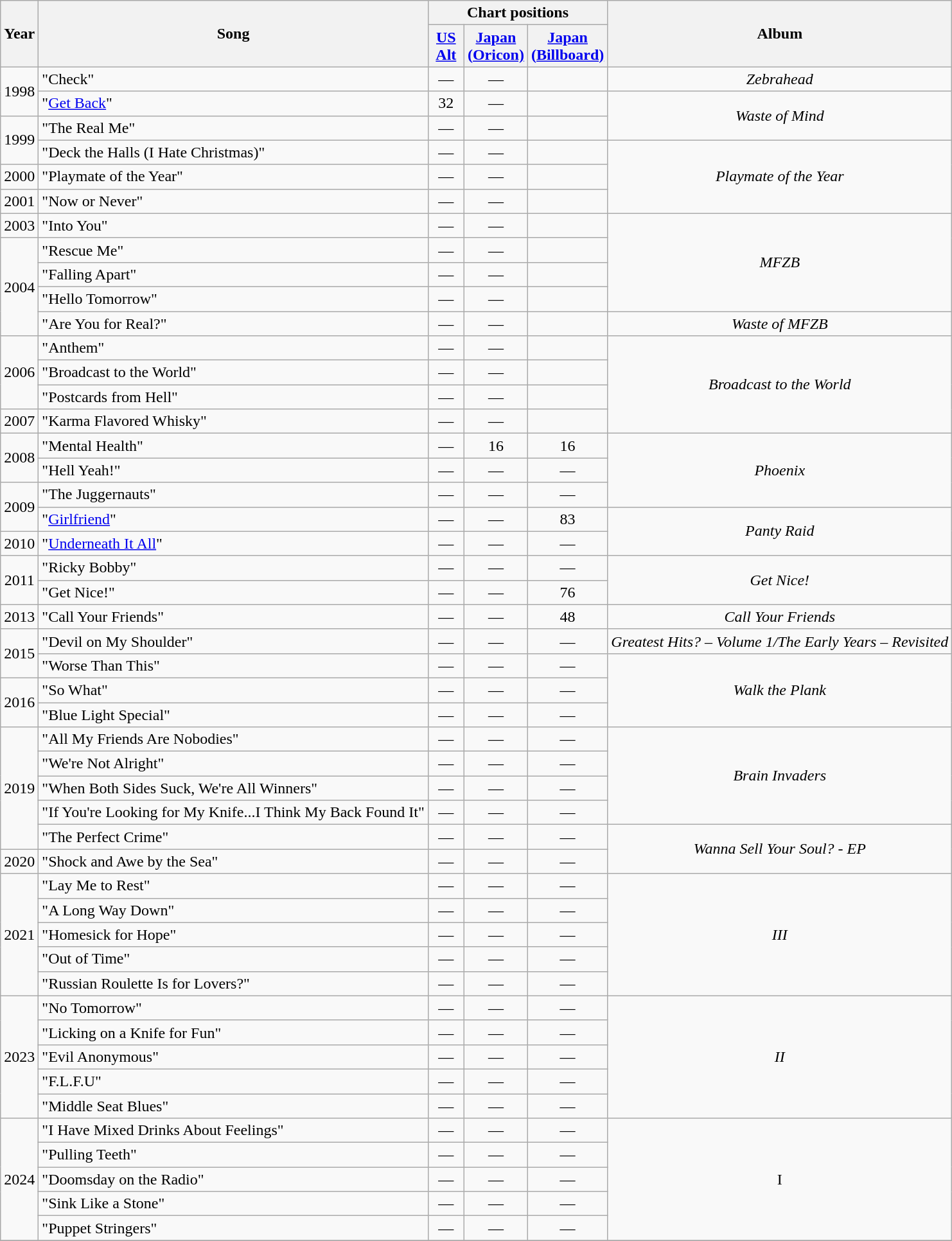<table class="wikitable" style="text-align:center;">
<tr>
<th rowspan="2">Year</th>
<th rowspan="2">Song</th>
<th colspan="3">Chart positions</th>
<th rowspan="2">Album</th>
</tr>
<tr>
<th width="30"><a href='#'>US Alt</a><br></th>
<th width="30"><a href='#'>Japan (Oricon)</a></th>
<th width="30"><a href='#'>Japan (Billboard)</a><br></th>
</tr>
<tr>
<td rowspan="2">1998</td>
<td align="left">"Check"</td>
<td>—</td>
<td>—</td>
<td></td>
<td><em>Zebrahead</em></td>
</tr>
<tr>
<td align="left">"<a href='#'>Get Back</a>"</td>
<td>32</td>
<td>—</td>
<td></td>
<td rowspan="2"><em>Waste of Mind</em></td>
</tr>
<tr>
<td rowspan="2">1999</td>
<td align="left">"The Real Me"</td>
<td>—</td>
<td>—</td>
<td></td>
</tr>
<tr>
<td align="left">"Deck the Halls (I Hate Christmas)"</td>
<td>—</td>
<td>—</td>
<td></td>
<td rowspan="3"><em>Playmate of the Year</em></td>
</tr>
<tr>
<td>2000</td>
<td align="left">"Playmate of the Year"</td>
<td>—</td>
<td>—</td>
<td></td>
</tr>
<tr>
<td>2001</td>
<td align="left">"Now or Never"</td>
<td>—</td>
<td>—</td>
<td></td>
</tr>
<tr>
<td>2003</td>
<td align="left">"Into You"</td>
<td>—</td>
<td>—</td>
<td></td>
<td rowspan="4"><em>MFZB</em></td>
</tr>
<tr>
<td rowspan="4">2004</td>
<td align="left">"Rescue Me"</td>
<td>—</td>
<td>—</td>
<td></td>
</tr>
<tr>
<td align="left">"Falling Apart"</td>
<td>—</td>
<td>—</td>
<td></td>
</tr>
<tr>
<td align="left">"Hello Tomorrow"</td>
<td>—</td>
<td>—</td>
<td></td>
</tr>
<tr>
<td align="left">"Are You for Real?"</td>
<td>—</td>
<td>—</td>
<td></td>
<td><em>Waste of MFZB</em></td>
</tr>
<tr>
<td rowspan="3">2006</td>
<td align="left">"Anthem"</td>
<td>—</td>
<td>—</td>
<td></td>
<td rowspan="4"><em>Broadcast to the World</em></td>
</tr>
<tr>
<td align="left">"Broadcast to the World"</td>
<td>—</td>
<td>—</td>
<td></td>
</tr>
<tr>
<td align="left">"Postcards from Hell"</td>
<td>—</td>
<td>—</td>
<td></td>
</tr>
<tr>
<td>2007</td>
<td align="left">"Karma Flavored Whisky"</td>
<td>—</td>
<td>—</td>
<td></td>
</tr>
<tr>
<td rowspan="2">2008</td>
<td align="left">"Mental Health"</td>
<td>—</td>
<td>16</td>
<td>16</td>
<td rowspan="3"><em>Phoenix</em></td>
</tr>
<tr>
<td align="left">"Hell Yeah!"</td>
<td>—</td>
<td>—</td>
<td>—</td>
</tr>
<tr>
<td rowspan="2">2009</td>
<td align="left">"The Juggernauts"</td>
<td>—</td>
<td>—</td>
<td>—</td>
</tr>
<tr>
<td align="left">"<a href='#'>Girlfriend</a>"</td>
<td>—</td>
<td>—</td>
<td>83</td>
<td rowspan="2"><em>Panty Raid</em></td>
</tr>
<tr>
<td>2010</td>
<td align="left">"<a href='#'>Underneath It All</a>"</td>
<td>—</td>
<td>—</td>
<td>—</td>
</tr>
<tr>
<td rowspan="2">2011</td>
<td align="left">"Ricky Bobby"</td>
<td>—</td>
<td>—</td>
<td>—</td>
<td rowspan="2"><em>Get Nice!</em></td>
</tr>
<tr>
<td align="left">"Get Nice!"</td>
<td>—</td>
<td>—</td>
<td>76</td>
</tr>
<tr>
<td>2013</td>
<td align="left">"Call Your Friends"</td>
<td>—</td>
<td>—</td>
<td>48</td>
<td><em>Call Your Friends</em></td>
</tr>
<tr>
<td rowspan="2">2015</td>
<td align="left">"Devil on My Shoulder"</td>
<td>—</td>
<td>—</td>
<td>—</td>
<td><em>Greatest Hits? – Volume 1/The Early Years – Revisited</em></td>
</tr>
<tr>
<td align="left">"Worse Than This"</td>
<td>—</td>
<td>—</td>
<td>—</td>
<td rowspan="3"><em>Walk the Plank</em></td>
</tr>
<tr>
<td rowspan="2">2016</td>
<td align="left">"So What"</td>
<td>—</td>
<td>—</td>
<td>—</td>
</tr>
<tr>
<td align="left">"Blue Light Special"</td>
<td>—</td>
<td>—</td>
<td>—</td>
</tr>
<tr>
<td rowspan="5">2019</td>
<td align="left">"All My Friends Are Nobodies"</td>
<td>—</td>
<td>—</td>
<td>—</td>
<td rowspan="4"><em>Brain Invaders</em></td>
</tr>
<tr>
<td align="left">"We're Not Alright"</td>
<td>—</td>
<td>—</td>
<td>—</td>
</tr>
<tr>
<td align="left">"When Both Sides Suck, We're All Winners"</td>
<td>—</td>
<td>—</td>
<td>—</td>
</tr>
<tr>
<td align="left">"If You're Looking for My Knife...I Think My Back Found It"</td>
<td>—</td>
<td>—</td>
<td>—</td>
</tr>
<tr>
<td align="left">"The Perfect Crime"</td>
<td>—</td>
<td>—</td>
<td>—</td>
<td rowspan="2"><em>Wanna Sell Your Soul? - EP</em></td>
</tr>
<tr>
<td>2020</td>
<td align="left">"Shock and Awe by the Sea"</td>
<td>—</td>
<td>—</td>
<td>—</td>
</tr>
<tr>
<td rowspan="5">2021</td>
<td align="left">"Lay Me to Rest"</td>
<td>—</td>
<td>—</td>
<td>—</td>
<td rowspan="5"><em>III</em></td>
</tr>
<tr>
<td align="left">"A Long Way Down"</td>
<td>—</td>
<td>—</td>
<td>—</td>
</tr>
<tr>
<td align="left">"Homesick for Hope"</td>
<td>—</td>
<td>—</td>
<td>—</td>
</tr>
<tr>
<td align="left">"Out of Time"</td>
<td>—</td>
<td>—</td>
<td>—</td>
</tr>
<tr>
<td align="left">"Russian Roulette Is for Lovers?"</td>
<td>—</td>
<td>—</td>
<td>—</td>
</tr>
<tr>
<td rowspan="5">2023</td>
<td align="left">"No Tomorrow"</td>
<td>—</td>
<td>—</td>
<td>—</td>
<td rowspan="5"><em>II</em></td>
</tr>
<tr>
<td align="left">"Licking on a Knife for Fun"</td>
<td>—</td>
<td>—</td>
<td>—</td>
</tr>
<tr>
<td align="left">"Evil Anonymous"</td>
<td>—</td>
<td>—</td>
<td>—</td>
</tr>
<tr>
<td align="left">"F.L.F.U"</td>
<td>—</td>
<td>—</td>
<td>—</td>
</tr>
<tr>
<td align="left">"Middle Seat Blues"</td>
<td>—</td>
<td>—</td>
<td>—</td>
</tr>
<tr>
<td rowspan="5">2024</td>
<td align="left">"I Have Mixed Drinks About Feelings"</td>
<td>—</td>
<td>—</td>
<td>—</td>
<td rowspan="5">I</td>
</tr>
<tr>
<td align="left">"Pulling Teeth"</td>
<td>—</td>
<td>—</td>
<td>—</td>
</tr>
<tr>
<td align="left">"Doomsday on the Radio"</td>
<td>—</td>
<td>—</td>
<td>—</td>
</tr>
<tr>
<td align="left">"Sink Like a Stone"</td>
<td>—</td>
<td>—</td>
<td>—</td>
</tr>
<tr>
<td align="left">"Puppet Stringers"</td>
<td>—</td>
<td>—</td>
<td>—</td>
</tr>
<tr>
</tr>
</table>
